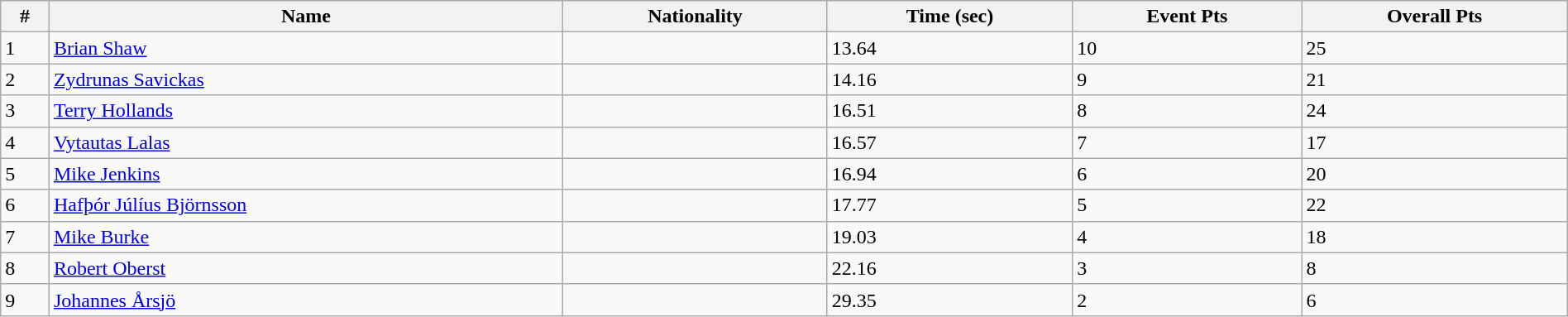<table class="wikitable sortable" style="display: inline-table; width: 100%;">
<tr>
<th>#</th>
<th>Name</th>
<th>Nationality</th>
<th>Time (sec)</th>
<th>Event Pts</th>
<th>Overall Pts</th>
</tr>
<tr>
<td>1</td>
<td><a href='#'>Brian Shaw</a></td>
<td></td>
<td>13.64</td>
<td>10</td>
<td>25</td>
</tr>
<tr>
<td>2</td>
<td><a href='#'>Zydrunas Savickas</a></td>
<td></td>
<td>14.16</td>
<td>9</td>
<td>21</td>
</tr>
<tr>
<td>3</td>
<td><a href='#'>Terry Hollands</a></td>
<td></td>
<td>16.51</td>
<td>8</td>
<td>24</td>
</tr>
<tr>
<td>4</td>
<td><a href='#'>Vytautas Lalas</a></td>
<td></td>
<td>16.57</td>
<td>7</td>
<td>17</td>
</tr>
<tr>
<td>5</td>
<td><a href='#'>Mike Jenkins</a></td>
<td></td>
<td>16.94</td>
<td>6</td>
<td>20</td>
</tr>
<tr>
<td>6</td>
<td><a href='#'>Hafþór Júlíus Björnsson</a></td>
<td></td>
<td>17.77</td>
<td>5</td>
<td>22</td>
</tr>
<tr>
<td>7</td>
<td><a href='#'>Mike Burke</a></td>
<td></td>
<td>19.03</td>
<td>4</td>
<td>18</td>
</tr>
<tr>
<td>8</td>
<td><a href='#'>Robert Oberst</a></td>
<td></td>
<td>22.16</td>
<td>3</td>
<td>8</td>
</tr>
<tr>
<td>9</td>
<td><a href='#'>Johannes Årsjö</a></td>
<td></td>
<td>29.35</td>
<td>2</td>
<td>6</td>
</tr>
</table>
